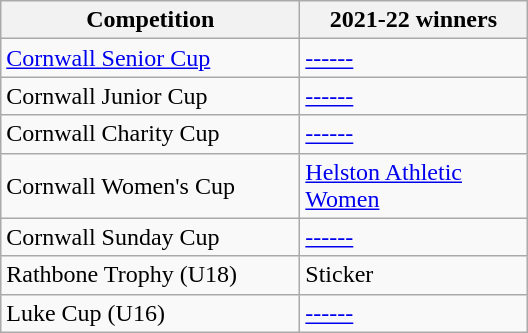<table class="wikitable">
<tr>
<th style="width:12em">Competition</th>
<th style="width:9em">2021-22 winners</th>
</tr>
<tr>
<td><a href='#'>Cornwall Senior Cup</a></td>
<td><a href='#'>------</a></td>
</tr>
<tr>
<td>Cornwall Junior Cup</td>
<td><a href='#'>------</a></td>
</tr>
<tr>
<td>Cornwall Charity Cup</td>
<td><a href='#'>------</a></td>
</tr>
<tr>
<td>Cornwall Women's Cup</td>
<td><a href='#'>Helston Athletic Women</a></td>
</tr>
<tr>
<td>Cornwall Sunday Cup</td>
<td><a href='#'>------</a></td>
</tr>
<tr>
<td>Rathbone Trophy (U18)</td>
<td>Sticker</td>
</tr>
<tr>
<td>Luke Cup (U16)</td>
<td><a href='#'>------</a></td>
</tr>
</table>
